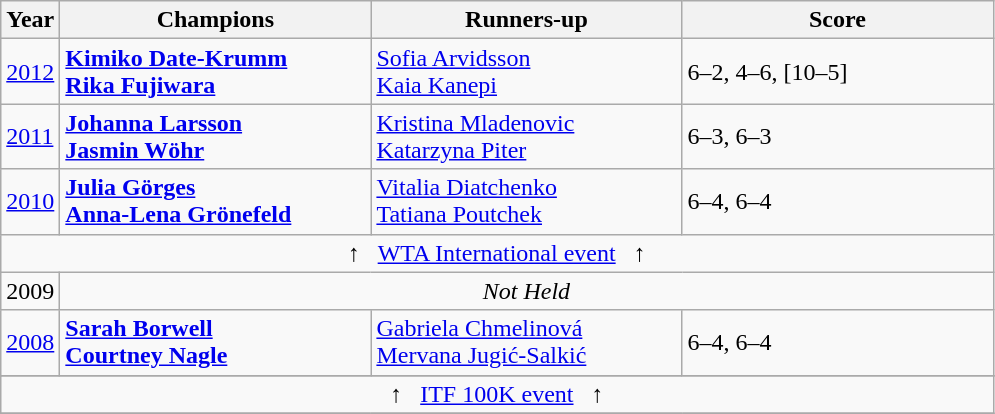<table class="wikitable">
<tr>
<th>Year</th>
<th width="200">Champions</th>
<th width="200">Runners-up</th>
<th width="200">Score</th>
</tr>
<tr>
<td><a href='#'>2012</a></td>
<td> <strong><a href='#'>Kimiko Date-Krumm</a></strong><br>  <strong><a href='#'>Rika Fujiwara</a></strong></td>
<td> <a href='#'>Sofia Arvidsson</a><br> <a href='#'>Kaia Kanepi</a></td>
<td>6–2, 4–6, [10–5]</td>
</tr>
<tr>
<td><a href='#'>2011</a></td>
<td> <strong><a href='#'>Johanna Larsson</a></strong><br> <strong><a href='#'>Jasmin Wöhr</a></strong></td>
<td> <a href='#'>Kristina Mladenovic</a><br> <a href='#'>Katarzyna Piter</a></td>
<td>6–3, 6–3</td>
</tr>
<tr>
<td><a href='#'>2010</a></td>
<td> <strong><a href='#'>Julia Görges</a></strong><br> <strong><a href='#'>Anna-Lena Grönefeld</a></strong></td>
<td> <a href='#'>Vitalia Diatchenko</a><br>  <a href='#'>Tatiana Poutchek</a></td>
<td>6–4, 6–4</td>
</tr>
<tr bgcolor=>
<td colspan=5 align="center">↑   <a href='#'>WTA International event</a>   ↑</td>
</tr>
<tr>
<td style=>2009</td>
<td colspan=3 align=center style=><em>Not Held</em></td>
</tr>
<tr>
<td><a href='#'>2008</a></td>
<td> <strong><a href='#'>Sarah Borwell</a></strong><br> <strong><a href='#'>Courtney Nagle</a></strong></td>
<td> <a href='#'>Gabriela Chmelinová</a> <br> <a href='#'>Mervana Jugić-Salkić</a></td>
<td>6–4, 6–4</td>
</tr>
<tr>
</tr>
<tr bgcolor=>
<td colspan=5 align="center">↑   <a href='#'>ITF 100K event</a>   ↑</td>
</tr>
<tr>
</tr>
</table>
